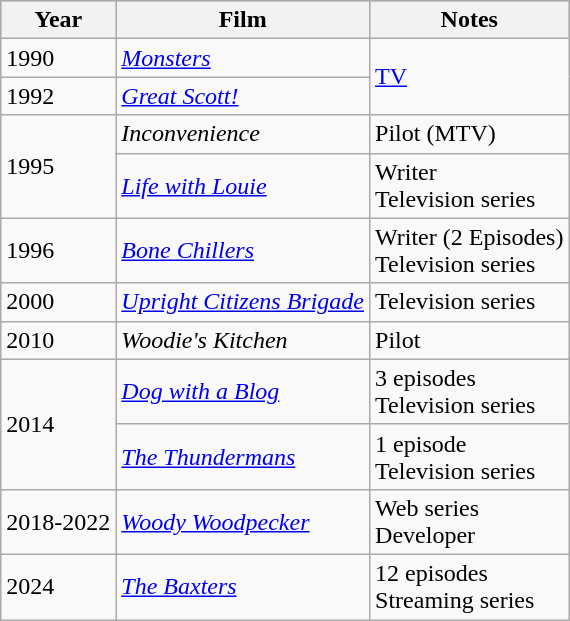<table class=wikitable>
<tr style="background:#b0c4de; text-align:center;">
<th>Year</th>
<th>Film</th>
<th>Notes</th>
</tr>
<tr>
<td>1990</td>
<td><em><a href='#'>Monsters</a></em></td>
<td rowspan=2><a href='#'>TV</a></td>
</tr>
<tr>
<td>1992</td>
<td><em><a href='#'>Great Scott!</a></em></td>
</tr>
<tr>
<td rowspan=2>1995</td>
<td><em>Inconvenience</em></td>
<td>Pilot (MTV)</td>
</tr>
<tr>
<td><em><a href='#'>Life with Louie</a></em></td>
<td>Writer<br>Television series</td>
</tr>
<tr>
<td>1996</td>
<td><em><a href='#'>Bone Chillers</a></em></td>
<td>Writer (2 Episodes)<br>Television series</td>
</tr>
<tr>
<td>2000</td>
<td><em><a href='#'>Upright Citizens Brigade</a></em></td>
<td>Television series</td>
</tr>
<tr>
<td>2010</td>
<td><em>Woodie's Kitchen</em></td>
<td>Pilot</td>
</tr>
<tr>
<td rowspan=2>2014</td>
<td><em><a href='#'>Dog with a Blog</a></em></td>
<td>3 episodes<br>Television series</td>
</tr>
<tr>
<td><em><a href='#'>The Thundermans</a></em></td>
<td>1 episode<br>Television series</td>
</tr>
<tr>
<td>2018-2022</td>
<td><em><a href='#'>Woody Woodpecker</a></em></td>
<td>Web series<br>Developer</td>
</tr>
<tr>
<td>2024</td>
<td><em><a href='#'>The Baxters</a></em></td>
<td>12 episodes<br>Streaming series</td>
</tr>
</table>
